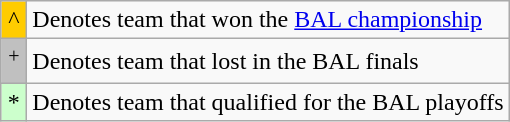<table class="wikitable">
<tr>
<td width="10px" align="center" bgcolor="#FFCC00">^</td>
<td>Denotes team that won the <a href='#'>BAL championship</a></td>
</tr>
<tr>
<td width="10px" align="center" bgcolor="#C0C0C0"><sup>+</sup></td>
<td>Denotes team that lost in the BAL finals</td>
</tr>
<tr>
<td width="10px" align="center" bgcolor="#CCFFCC">*</td>
<td>Denotes team that qualified for the BAL playoffs</td>
</tr>
</table>
